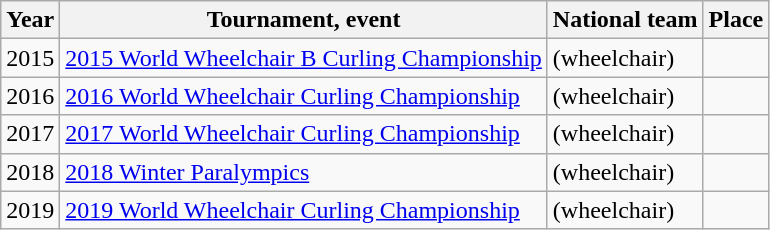<table class="wikitable">
<tr>
<th scope="col">Year</th>
<th scope="col">Tournament, event</th>
<th scope="col">National team</th>
<th scope="col">Place</th>
</tr>
<tr>
<td>2015</td>
<td><a href='#'>2015 World Wheelchair B Curling Championship</a></td>
<td> (wheelchair)</td>
<td></td>
</tr>
<tr>
<td>2016</td>
<td><a href='#'>2016 World Wheelchair Curling Championship</a></td>
<td> (wheelchair)</td>
<td></td>
</tr>
<tr>
<td>2017</td>
<td><a href='#'>2017 World Wheelchair Curling Championship</a></td>
<td> (wheelchair)</td>
<td></td>
</tr>
<tr>
<td>2018</td>
<td><a href='#'>2018 Winter Paralympics</a></td>
<td> (wheelchair)</td>
<td></td>
</tr>
<tr>
<td>2019</td>
<td><a href='#'>2019 World Wheelchair Curling Championship</a></td>
<td> (wheelchair)</td>
<td></td>
</tr>
</table>
